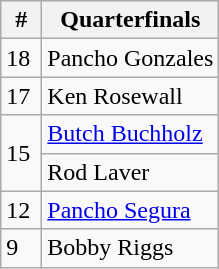<table class=wikitable style="display:inline-table;">
<tr>
<th width=20>#</th>
<th>Quarterfinals</th>
</tr>
<tr>
<td>18</td>
<td> Pancho Gonzales</td>
</tr>
<tr>
<td>17</td>
<td> Ken Rosewall</td>
</tr>
<tr>
<td rowspan="2">15</td>
<td> <a href='#'>Butch Buchholz</a></td>
</tr>
<tr>
<td> Rod Laver</td>
</tr>
<tr>
<td>12</td>
<td> <a href='#'>Pancho Segura</a></td>
</tr>
<tr>
<td>9</td>
<td> Bobby Riggs</td>
</tr>
</table>
